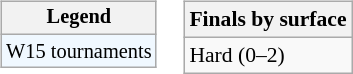<table>
<tr valign=top>
<td><br><table class="wikitable" style=font-size:85%;>
<tr>
<th>Legend</th>
</tr>
<tr style="background:#f0f8ff;">
<td>W15 tournaments</td>
</tr>
</table>
</td>
<td><br><table class="wikitable" style=font-size:90%;>
<tr>
<th>Finals by surface</th>
</tr>
<tr>
<td>Hard (0–2)</td>
</tr>
</table>
</td>
</tr>
</table>
